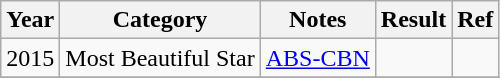<table class="wikitable">
<tr>
<th>Year</th>
<th>Category</th>
<th>Notes</th>
<th>Result</th>
<th>Ref</th>
</tr>
<tr>
<td>2015</td>
<td>Most Beautiful Star</td>
<td><a href='#'>ABS-CBN</a></td>
<td></td>
<td></td>
</tr>
<tr>
</tr>
</table>
